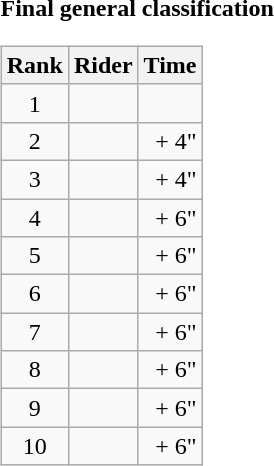<table>
<tr>
<td><strong>Final general classification</strong><br><table class="wikitable">
<tr>
<th scope="col">Rank</th>
<th scope="col">Rider</th>
<th scope="col">Time</th>
</tr>
<tr>
<td style="text-align:center;">1</td>
<td></td>
<td style="text-align:right;"></td>
</tr>
<tr>
<td style="text-align:center;">2</td>
<td></td>
<td style="text-align:right;">+ 4"</td>
</tr>
<tr>
<td style="text-align:center;">3</td>
<td></td>
<td style="text-align:right;">+ 4"</td>
</tr>
<tr>
<td style="text-align:center;">4</td>
<td></td>
<td style="text-align:right;">+ 6"</td>
</tr>
<tr>
<td style="text-align:center;">5</td>
<td></td>
<td style="text-align:right;">+ 6"</td>
</tr>
<tr>
<td style="text-align:center;">6</td>
<td></td>
<td style="text-align:right;">+ 6"</td>
</tr>
<tr>
<td style="text-align:center;">7</td>
<td></td>
<td style="text-align:right;">+ 6"</td>
</tr>
<tr>
<td style="text-align:center;">8</td>
<td></td>
<td style="text-align:right;">+ 6"</td>
</tr>
<tr>
<td style="text-align:center;">9</td>
<td></td>
<td style="text-align:right;">+ 6"</td>
</tr>
<tr>
<td style="text-align:center;">10</td>
<td></td>
<td style="text-align:right;">+ 6"</td>
</tr>
</table>
</td>
</tr>
</table>
